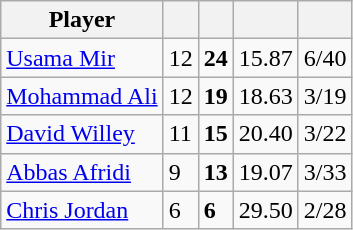<table class="wikitable sortable">
<tr>
<th class=unsortable>Player</th>
<th></th>
<th class=unsortable></th>
<th></th>
<th></th>
</tr>
<tr>
<td><a href='#'>Usama Mir</a></td>
<td>12</td>
<td><strong>24</strong></td>
<td>15.87</td>
<td>6/40</td>
</tr>
<tr>
<td><a href='#'>Mohammad Ali</a></td>
<td>12</td>
<td><strong>19</strong></td>
<td>18.63</td>
<td>3/19</td>
</tr>
<tr>
<td><a href='#'>David Willey</a></td>
<td>11</td>
<td><strong>15</strong></td>
<td>20.40</td>
<td>3/22</td>
</tr>
<tr>
<td><a href='#'>Abbas Afridi</a></td>
<td>9</td>
<td><strong>13</strong></td>
<td>19.07</td>
<td>3/33</td>
</tr>
<tr>
<td><a href='#'>Chris Jordan</a></td>
<td>6</td>
<td><strong>6</strong></td>
<td>29.50</td>
<td>2/28</td>
</tr>
</table>
